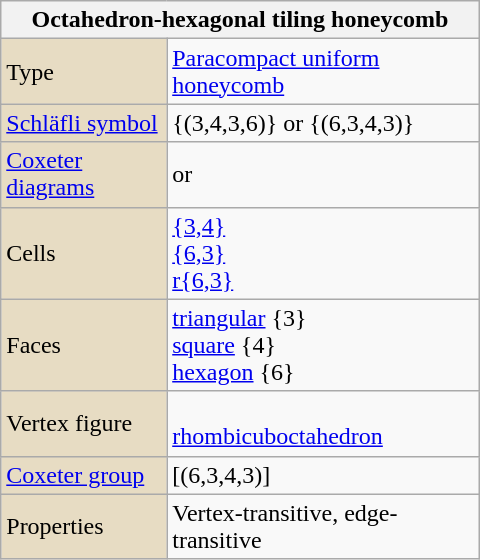<table class="wikitable" align="right" style="margin-left:10px" width="320">
<tr>
<th bgcolor=#e7dcc3 colspan=2>Octahedron-hexagonal tiling honeycomb</th>
</tr>
<tr>
<td bgcolor=#e7dcc3>Type</td>
<td><a href='#'>Paracompact uniform honeycomb</a></td>
</tr>
<tr>
<td bgcolor=#e7dcc3><a href='#'>Schläfli symbol</a></td>
<td>{(3,4,3,6)} or {(6,3,4,3)}</td>
</tr>
<tr>
<td bgcolor=#e7dcc3><a href='#'>Coxeter diagrams</a></td>
<td> or <br></td>
</tr>
<tr>
<td bgcolor=#e7dcc3>Cells</td>
<td><a href='#'>{3,4}</a> <br><a href='#'>{6,3}</a> <br><a href='#'>r{6,3}</a> </td>
</tr>
<tr>
<td bgcolor=#e7dcc3>Faces</td>
<td><a href='#'>triangular</a> {3}<br><a href='#'>square</a> {4}<br><a href='#'>hexagon</a> {6}</td>
</tr>
<tr>
<td bgcolor=#e7dcc3>Vertex figure</td>
<td><br><a href='#'>rhombicuboctahedron</a></td>
</tr>
<tr>
<td bgcolor=#e7dcc3><a href='#'>Coxeter group</a></td>
<td>[(6,3,4,3)]</td>
</tr>
<tr>
<td bgcolor=#e7dcc3>Properties</td>
<td>Vertex-transitive, edge-transitive</td>
</tr>
</table>
